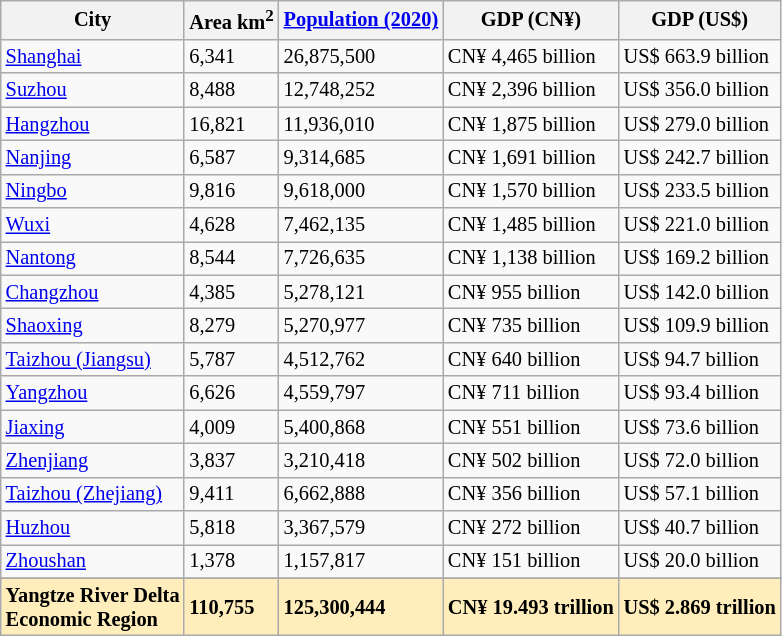<table class="wikitable sortable" style="font-size:85%;">
<tr>
<th>City</th>
<th>Area km<sup>2</sup></th>
<th><a href='#'>Population (2020)</a></th>
<th>GDP (CN¥)</th>
<th>GDP (US$)</th>
</tr>
<tr>
<td><a href='#'>Shanghai</a></td>
<td>6,341</td>
<td>26,875,500</td>
<td>CN¥ 4,465 billion</td>
<td>US$ 663.9 billion</td>
</tr>
<tr>
<td><a href='#'>Suzhou</a></td>
<td>8,488</td>
<td>12,748,252</td>
<td>CN¥ 2,396 billion</td>
<td>US$ 356.0 billion</td>
</tr>
<tr>
<td><a href='#'>Hangzhou</a></td>
<td>16,821</td>
<td>11,936,010</td>
<td>CN¥ 1,875 billion</td>
<td>US$ 279.0 billion</td>
</tr>
<tr>
<td><a href='#'>Nanjing</a></td>
<td>6,587</td>
<td>9,314,685</td>
<td>CN¥ 1,691 billion</td>
<td>US$ 242.7 billion</td>
</tr>
<tr>
<td><a href='#'>Ningbo</a></td>
<td>9,816</td>
<td>9,618,000</td>
<td>CN¥ 1,570 billion</td>
<td>US$ 233.5 billion</td>
</tr>
<tr>
<td><a href='#'>Wuxi</a></td>
<td>4,628</td>
<td>7,462,135</td>
<td>CN¥ 1,485 billion</td>
<td>US$ 221.0 billion</td>
</tr>
<tr>
<td><a href='#'>Nantong</a></td>
<td>8,544</td>
<td>7,726,635</td>
<td>CN¥ 1,138 billion</td>
<td>US$ 169.2 billion</td>
</tr>
<tr>
<td><a href='#'>Changzhou</a></td>
<td>4,385</td>
<td>5,278,121</td>
<td>CN¥ 955 billion</td>
<td>US$ 142.0 billion</td>
</tr>
<tr>
<td><a href='#'>Shaoxing</a></td>
<td>8,279</td>
<td>5,270,977</td>
<td>CN¥ 735 billion</td>
<td>US$ 109.9 billion</td>
</tr>
<tr>
<td><a href='#'>Taizhou (Jiangsu)</a></td>
<td>5,787</td>
<td>4,512,762</td>
<td>CN¥ 640 billion</td>
<td>US$ 94.7 billion</td>
</tr>
<tr>
<td><a href='#'>Yangzhou</a></td>
<td>6,626</td>
<td>4,559,797</td>
<td>CN¥ 711 billion</td>
<td>US$ 93.4 billion</td>
</tr>
<tr>
<td><a href='#'>Jiaxing</a></td>
<td>4,009</td>
<td>5,400,868</td>
<td>CN¥ 551 billion</td>
<td>US$ 73.6 billion</td>
</tr>
<tr>
<td><a href='#'>Zhenjiang</a></td>
<td>3,837</td>
<td>3,210,418</td>
<td>CN¥ 502 billion</td>
<td>US$ 72.0 billion</td>
</tr>
<tr>
<td><a href='#'>Taizhou (Zhejiang)</a></td>
<td>9,411</td>
<td>6,662,888</td>
<td>CN¥ 356 billion</td>
<td>US$ 57.1 billion</td>
</tr>
<tr>
<td><a href='#'>Huzhou</a></td>
<td>5,818</td>
<td>3,367,579</td>
<td>CN¥ 272 billion</td>
<td>US$ 40.7 billion</td>
</tr>
<tr>
<td><a href='#'>Zhoushan</a></td>
<td>1,378</td>
<td>1,157,817</td>
<td>CN¥ 151 billion</td>
<td>US$ 20.0 billion</td>
</tr>
<tr>
</tr>
<tr style="background:#feb;">
<td><strong>Yangtze River Delta<br>Economic Region</strong></td>
<td><strong>110,755</strong></td>
<td><strong>125,300,444</strong></td>
<td><strong>CN¥ 19.493 trillion</strong></td>
<td><strong> US$ 2.869 trillion</strong></td>
</tr>
</table>
